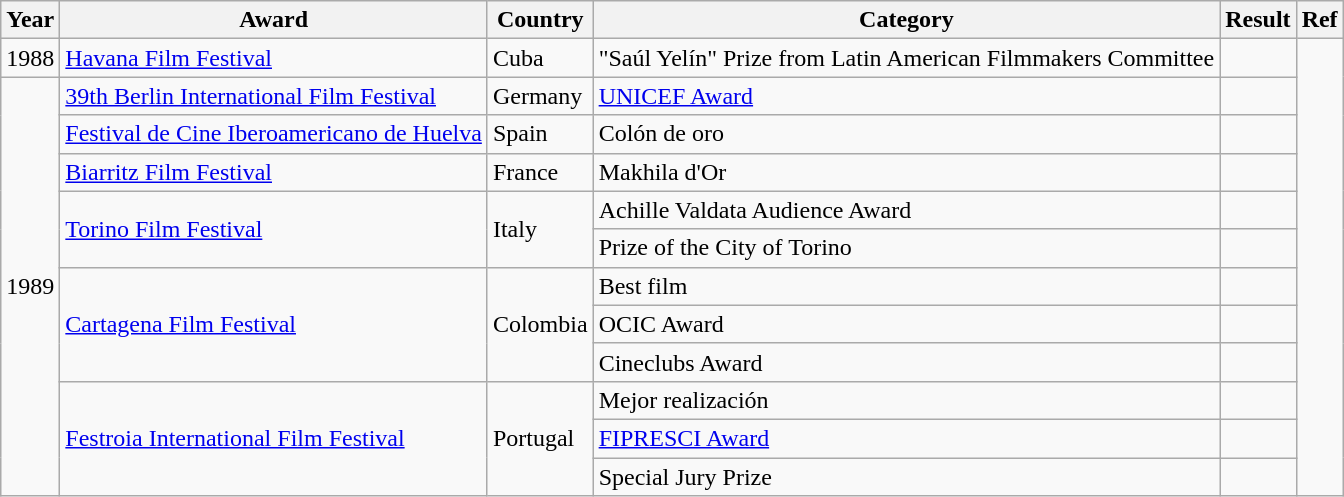<table class="wikitable">
<tr>
<th><strong>Year</strong></th>
<th>Award</th>
<th>Country</th>
<th><strong>Category</strong></th>
<th>Result</th>
<th>Ref</th>
</tr>
<tr>
<td>1988</td>
<td><a href='#'>Havana Film Festival</a></td>
<td>Cuba</td>
<td>"Saúl Yelín" Prize from Latin American Filmmakers Committee</td>
<td></td>
<td rowspan="12"></td>
</tr>
<tr>
<td rowspan="12">1989</td>
<td><a href='#'>39th Berlin International Film Festival</a></td>
<td>Germany</td>
<td><a href='#'>UNICEF Award</a></td>
<td></td>
</tr>
<tr>
<td><a href='#'>Festival de Cine Iberoamericano de Huelva</a></td>
<td>Spain</td>
<td>Colón de oro</td>
<td></td>
</tr>
<tr>
<td><a href='#'>Biarritz Film Festival</a></td>
<td>France</td>
<td>Makhila d'Or</td>
<td></td>
</tr>
<tr>
<td rowspan="2"><a href='#'>Torino Film Festival</a></td>
<td rowspan="2">Italy</td>
<td>Achille Valdata Audience Award</td>
<td></td>
</tr>
<tr>
<td>Prize of the City of Torino</td>
<td></td>
</tr>
<tr>
<td rowspan="3"><a href='#'>Cartagena Film Festival</a></td>
<td rowspan="3">Colombia</td>
<td>Best film</td>
<td></td>
</tr>
<tr>
<td>OCIC Award</td>
<td></td>
</tr>
<tr>
<td>Cineclubs Award</td>
<td></td>
</tr>
<tr>
<td rowspan="3"><a href='#'>Festroia International Film Festival</a></td>
<td rowspan="3">Portugal</td>
<td>Mejor realización</td>
<td></td>
</tr>
<tr>
<td><a href='#'>FIPRESCI Award</a></td>
<td></td>
</tr>
<tr>
<td>Special Jury Prize</td>
<td></td>
</tr>
</table>
